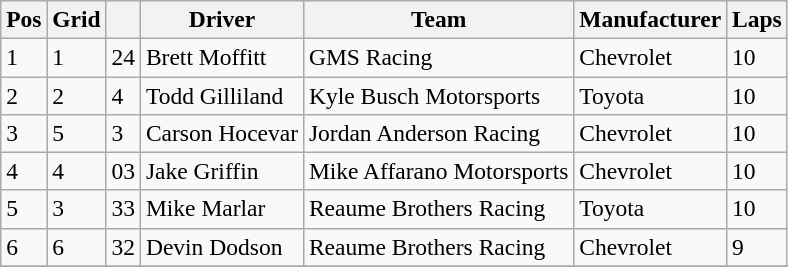<table class="wikitable" style="font-size:98%">
<tr>
<th>Pos</th>
<th>Grid</th>
<th></th>
<th>Driver</th>
<th>Team</th>
<th>Manufacturer</th>
<th>Laps</th>
</tr>
<tr>
<td>1</td>
<td>1</td>
<td>24</td>
<td>Brett Moffitt</td>
<td>GMS Racing</td>
<td>Chevrolet</td>
<td>10</td>
</tr>
<tr>
<td>2</td>
<td>2</td>
<td>4</td>
<td>Todd Gilliland</td>
<td>Kyle Busch Motorsports</td>
<td>Toyota</td>
<td>10</td>
</tr>
<tr>
<td>3</td>
<td>5</td>
<td>3</td>
<td>Carson Hocevar</td>
<td>Jordan Anderson Racing</td>
<td>Chevrolet</td>
<td>10</td>
</tr>
<tr>
<td>4</td>
<td>4</td>
<td>03</td>
<td>Jake Griffin</td>
<td>Mike Affarano Motorsports</td>
<td>Chevrolet</td>
<td>10</td>
</tr>
<tr>
<td>5</td>
<td>3</td>
<td>33</td>
<td>Mike Marlar</td>
<td>Reaume Brothers Racing</td>
<td>Toyota</td>
<td>10</td>
</tr>
<tr>
<td>6</td>
<td>6</td>
<td>32</td>
<td>Devin Dodson</td>
<td>Reaume Brothers Racing</td>
<td>Chevrolet</td>
<td>9</td>
</tr>
<tr>
</tr>
</table>
